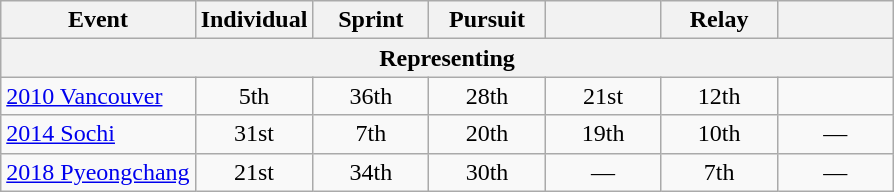<table class="wikitable" style="text-align: center;">
<tr ">
<th>Event</th>
<th style="width:70px;">Individual</th>
<th style="width:70px;">Sprint</th>
<th style="width:70px;">Pursuit</th>
<th style="width:70px;"></th>
<th style="width:70px;">Relay</th>
<th style="width:70px;"></th>
</tr>
<tr>
<th colspan=7>Representing </th>
</tr>
<tr>
<td align=left> <a href='#'>2010 Vancouver</a></td>
<td>5th</td>
<td>36th</td>
<td>28th</td>
<td>21st</td>
<td>12th</td>
<td></td>
</tr>
<tr>
<td align=left> <a href='#'>2014 Sochi</a></td>
<td>31st</td>
<td>7th</td>
<td>20th</td>
<td>19th</td>
<td>10th</td>
<td>—</td>
</tr>
<tr>
<td align=left> <a href='#'>2018 Pyeongchang</a></td>
<td>21st</td>
<td>34th</td>
<td>30th</td>
<td>—</td>
<td>7th</td>
<td>—</td>
</tr>
</table>
